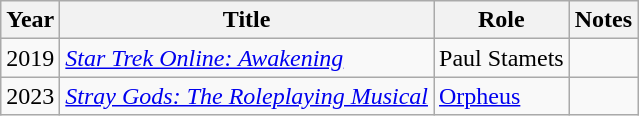<table class="wikitable sortable">
<tr>
<th>Year</th>
<th>Title</th>
<th>Role</th>
<th>Notes</th>
</tr>
<tr>
<td>2019</td>
<td><em><a href='#'>Star Trek Online: Awakening</a></em></td>
<td>Paul Stamets</td>
<td></td>
</tr>
<tr>
<td>2023</td>
<td><em><a href='#'>Stray Gods: The Roleplaying Musical</a></em></td>
<td><a href='#'>Orpheus</a></td>
<td></td>
</tr>
</table>
